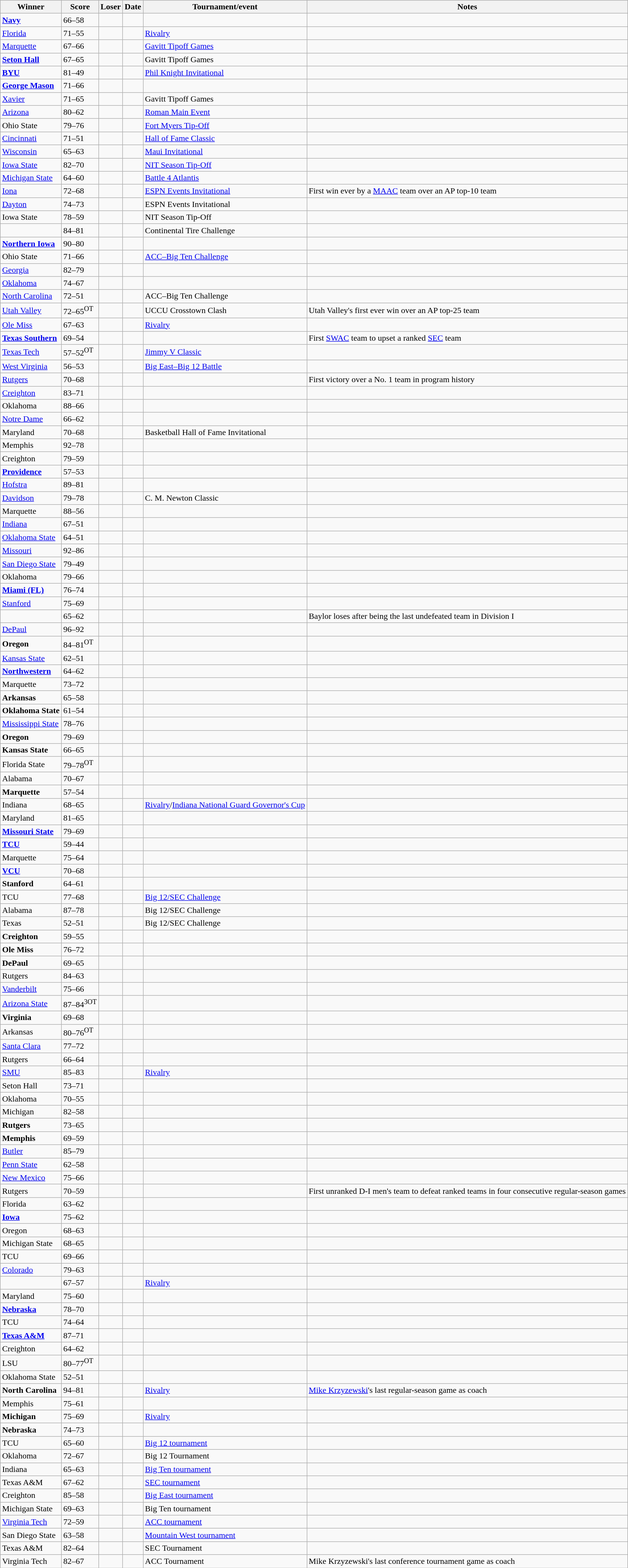<table class="wikitable sortable">
<tr>
<th>Winner</th>
<th>Score</th>
<th>Loser</th>
<th>Date</th>
<th>Tournament/event</th>
<th class=unsortable>Notes</th>
</tr>
<tr>
<td><strong><a href='#'>Navy</a></strong></td>
<td>66–58</td>
<td></td>
<td></td>
<td></td>
<td></td>
</tr>
<tr>
<td><a href='#'>Florida</a></td>
<td>71–55</td>
<td></td>
<td></td>
<td><a href='#'>Rivalry</a></td>
<td></td>
</tr>
<tr>
<td><a href='#'>Marquette</a></td>
<td>67–66</td>
<td></td>
<td></td>
<td><a href='#'>Gavitt Tipoff Games</a></td>
<td></td>
</tr>
<tr>
<td><strong><a href='#'>Seton Hall</a></strong></td>
<td>67–65</td>
<td></td>
<td></td>
<td>Gavitt Tipoff Games</td>
<td></td>
</tr>
<tr>
<td><strong><a href='#'>BYU</a></strong></td>
<td>81–49</td>
<td></td>
<td></td>
<td><a href='#'>Phil Knight Invitational</a></td>
<td></td>
</tr>
<tr>
<td><strong><a href='#'>George Mason</a></strong></td>
<td>71–66</td>
<td></td>
<td></td>
<td></td>
<td></td>
</tr>
<tr>
<td><a href='#'>Xavier</a></td>
<td>71–65</td>
<td></td>
<td></td>
<td>Gavitt Tipoff Games</td>
<td></td>
</tr>
<tr>
<td><a href='#'>Arizona</a></td>
<td>80–62</td>
<td></td>
<td></td>
<td><a href='#'>Roman Main Event</a></td>
<td></td>
</tr>
<tr>
<td>Ohio State</td>
<td>79–76</td>
<td></td>
<td></td>
<td><a href='#'>Fort Myers Tip-Off</a></td>
<td></td>
</tr>
<tr>
<td><a href='#'>Cincinnati</a></td>
<td>71–51</td>
<td></td>
<td></td>
<td><a href='#'>Hall of Fame Classic</a></td>
<td></td>
</tr>
<tr>
<td><a href='#'>Wisconsin</a></td>
<td>65–63</td>
<td></td>
<td></td>
<td><a href='#'>Maui Invitational</a></td>
<td></td>
</tr>
<tr>
<td><a href='#'>Iowa State</a></td>
<td>82–70</td>
<td></td>
<td></td>
<td><a href='#'>NIT Season Tip-Off</a></td>
<td></td>
</tr>
<tr>
<td><a href='#'>Michigan State</a></td>
<td>64–60</td>
<td></td>
<td></td>
<td><a href='#'>Battle 4 Atlantis</a></td>
<td></td>
</tr>
<tr>
<td><a href='#'>Iona</a></td>
<td>72–68</td>
<td></td>
<td></td>
<td><a href='#'>ESPN Events Invitational</a></td>
<td>First win ever by a <a href='#'>MAAC</a> team over an AP top-10 team</td>
</tr>
<tr>
<td><a href='#'>Dayton</a></td>
<td>74–73</td>
<td></td>
<td></td>
<td>ESPN Events Invitational</td>
<td></td>
</tr>
<tr>
<td>Iowa State</td>
<td>78–59</td>
<td></td>
<td></td>
<td>NIT Season Tip-Off</td>
<td></td>
</tr>
<tr>
<td></td>
<td>84–81</td>
<td></td>
<td></td>
<td>Continental Tire Challenge</td>
<td></td>
</tr>
<tr>
<td><strong><a href='#'>Northern Iowa</a></strong></td>
<td>90–80</td>
<td></td>
<td></td>
<td></td>
<td></td>
</tr>
<tr>
<td>Ohio State</td>
<td>71–66</td>
<td></td>
<td></td>
<td><a href='#'>ACC–Big Ten Challenge</a></td>
<td></td>
</tr>
<tr>
<td><a href='#'>Georgia</a></td>
<td>82–79</td>
<td></td>
<td></td>
<td></td>
<td></td>
</tr>
<tr>
<td><a href='#'>Oklahoma</a></td>
<td>74–67</td>
<td></td>
<td></td>
<td></td>
<td></td>
</tr>
<tr>
<td><a href='#'>North Carolina</a></td>
<td>72–51</td>
<td></td>
<td></td>
<td>ACC–Big Ten Challenge</td>
<td></td>
</tr>
<tr>
<td><a href='#'>Utah Valley</a></td>
<td>72–65<sup>OT</sup></td>
<td></td>
<td></td>
<td>UCCU Crosstown Clash</td>
<td>Utah Valley's first ever win over an AP top-25 team</td>
</tr>
<tr>
<td><a href='#'>Ole Miss</a></td>
<td>67–63</td>
<td></td>
<td></td>
<td><a href='#'>Rivalry</a></td>
<td></td>
</tr>
<tr>
<td><strong><a href='#'>Texas Southern</a></strong></td>
<td>69–54</td>
<td></td>
<td></td>
<td></td>
<td>First <a href='#'>SWAC</a> team to upset a ranked <a href='#'>SEC</a> team</td>
</tr>
<tr>
<td><a href='#'>Texas Tech</a></td>
<td>57–52<sup>OT</sup></td>
<td></td>
<td></td>
<td><a href='#'>Jimmy V Classic</a></td>
<td></td>
</tr>
<tr>
<td><a href='#'>West Virginia</a></td>
<td>56–53</td>
<td></td>
<td></td>
<td><a href='#'>Big East–Big 12 Battle</a></td>
<td></td>
</tr>
<tr>
<td><a href='#'>Rutgers</a></td>
<td>70–68</td>
<td></td>
<td></td>
<td></td>
<td>First victory over a No. 1 team in program history</td>
</tr>
<tr>
<td><a href='#'>Creighton</a></td>
<td>83–71</td>
<td></td>
<td></td>
<td></td>
<td></td>
</tr>
<tr>
<td>Oklahoma</td>
<td>88–66</td>
<td></td>
<td></td>
<td></td>
<td></td>
</tr>
<tr>
<td><a href='#'>Notre Dame</a></td>
<td>66–62</td>
<td></td>
<td></td>
<td></td>
<td></td>
</tr>
<tr>
<td>Maryland</td>
<td>70–68</td>
<td></td>
<td></td>
<td>Basketball Hall of Fame Invitational</td>
<td></td>
</tr>
<tr>
<td>Memphis</td>
<td>92–78</td>
<td></td>
<td></td>
<td></td>
<td></td>
</tr>
<tr>
<td>Creighton</td>
<td>79–59</td>
<td></td>
<td></td>
<td></td>
<td></td>
</tr>
<tr>
<td><strong><a href='#'>Providence</a></strong></td>
<td>57–53</td>
<td></td>
<td></td>
<td></td>
<td></td>
</tr>
<tr>
<td><a href='#'>Hofstra</a></td>
<td>89–81</td>
<td></td>
<td></td>
<td></td>
<td></td>
</tr>
<tr>
<td><a href='#'>Davidson</a></td>
<td>79–78</td>
<td></td>
<td></td>
<td>C. M. Newton Classic</td>
<td></td>
</tr>
<tr>
<td>Marquette</td>
<td>88–56</td>
<td></td>
<td></td>
<td></td>
<td></td>
</tr>
<tr>
<td><a href='#'>Indiana</a></td>
<td>67–51</td>
<td></td>
<td></td>
<td></td>
<td></td>
</tr>
<tr>
<td><a href='#'>Oklahoma State</a></td>
<td>64–51</td>
<td></td>
<td></td>
<td></td>
<td></td>
</tr>
<tr>
<td><a href='#'>Missouri</a></td>
<td>92–86</td>
<td></td>
<td></td>
<td></td>
<td></td>
</tr>
<tr>
<td><a href='#'>San Diego State</a></td>
<td>79–49</td>
<td></td>
<td></td>
<td></td>
<td></td>
</tr>
<tr>
<td>Oklahoma</td>
<td>79–66</td>
<td></td>
<td></td>
<td></td>
<td></td>
</tr>
<tr>
<td><strong><a href='#'>Miami (FL)</a></strong></td>
<td>76–74</td>
<td></td>
<td></td>
<td></td>
<td></td>
</tr>
<tr>
<td><a href='#'>Stanford</a></td>
<td>75–69</td>
<td></td>
<td></td>
<td></td>
<td></td>
</tr>
<tr>
<td></td>
<td>65–62</td>
<td></td>
<td></td>
<td></td>
<td>Baylor loses after being the last undefeated team in Division I</td>
</tr>
<tr>
<td><a href='#'>DePaul</a></td>
<td>96–92</td>
<td></td>
<td></td>
<td></td>
<td></td>
</tr>
<tr>
<td><strong>Oregon</strong></td>
<td>84–81<sup>OT</sup></td>
<td></td>
<td></td>
<td></td>
<td></td>
</tr>
<tr>
<td><a href='#'>Kansas State</a></td>
<td>62–51</td>
<td></td>
<td></td>
<td></td>
<td></td>
</tr>
<tr>
<td><strong><a href='#'>Northwestern</a></strong></td>
<td>64–62</td>
<td></td>
<td></td>
<td></td>
<td></td>
</tr>
<tr>
<td>Marquette</td>
<td>73–72</td>
<td></td>
<td></td>
<td></td>
<td></td>
</tr>
<tr>
<td><strong>Arkansas</strong></td>
<td>65–58</td>
<td></td>
<td></td>
<td></td>
<td></td>
</tr>
<tr>
<td><strong>Oklahoma State</strong></td>
<td>61–54</td>
<td></td>
<td></td>
<td></td>
<td></td>
</tr>
<tr>
<td><a href='#'>Mississippi State</a></td>
<td>78–76</td>
<td></td>
<td></td>
<td></td>
<td></td>
</tr>
<tr>
<td><strong>Oregon</strong></td>
<td>79–69</td>
<td></td>
<td></td>
<td></td>
<td></td>
</tr>
<tr>
<td><strong>Kansas State</strong></td>
<td>66–65</td>
<td></td>
<td></td>
<td></td>
<td></td>
</tr>
<tr>
<td>Florida State</td>
<td>79–78<sup>OT</sup></td>
<td></td>
<td></td>
<td></td>
<td></td>
</tr>
<tr>
<td>Alabama</td>
<td>70–67</td>
<td></td>
<td></td>
<td></td>
<td></td>
</tr>
<tr>
<td><strong>Marquette</strong></td>
<td>57–54</td>
<td></td>
<td></td>
<td></td>
<td></td>
</tr>
<tr>
<td>Indiana</td>
<td>68–65</td>
<td></td>
<td></td>
<td><a href='#'>Rivalry</a>/<a href='#'>Indiana National Guard Governor's Cup</a></td>
<td></td>
</tr>
<tr>
<td>Maryland</td>
<td>81–65</td>
<td></td>
<td></td>
<td></td>
<td></td>
</tr>
<tr>
<td><strong><a href='#'>Missouri State</a></strong></td>
<td>79–69</td>
<td></td>
<td></td>
<td></td>
<td></td>
</tr>
<tr>
<td><strong><a href='#'>TCU</a></strong></td>
<td>59–44</td>
<td></td>
<td></td>
<td></td>
<td></td>
</tr>
<tr>
<td>Marquette</td>
<td>75–64</td>
<td></td>
<td></td>
<td></td>
<td></td>
</tr>
<tr>
<td><strong><a href='#'>VCU</a></strong></td>
<td>70–68</td>
<td></td>
<td></td>
<td></td>
<td></td>
</tr>
<tr>
<td><strong>Stanford</strong></td>
<td>64–61</td>
<td></td>
<td></td>
<td></td>
<td></td>
</tr>
<tr>
<td>TCU</td>
<td>77–68</td>
<td></td>
<td></td>
<td><a href='#'>Big 12/SEC Challenge</a></td>
<td></td>
</tr>
<tr>
<td>Alabama</td>
<td>87–78</td>
<td></td>
<td></td>
<td>Big 12/SEC Challenge</td>
<td></td>
</tr>
<tr>
<td>Texas</td>
<td>52–51</td>
<td></td>
<td></td>
<td>Big 12/SEC Challenge</td>
<td></td>
</tr>
<tr>
<td><strong>Creighton</strong></td>
<td>59–55</td>
<td></td>
<td></td>
<td></td>
<td></td>
</tr>
<tr>
<td><strong>Ole Miss</strong></td>
<td>76–72</td>
<td></td>
<td></td>
<td></td>
<td></td>
</tr>
<tr>
<td><strong>DePaul</strong></td>
<td>69–65</td>
<td></td>
<td></td>
<td></td>
<td></td>
</tr>
<tr>
<td>Rutgers</td>
<td>84–63</td>
<td></td>
<td></td>
<td></td>
<td></td>
</tr>
<tr>
<td><a href='#'>Vanderbilt</a></td>
<td>75–66</td>
<td></td>
<td></td>
<td></td>
<td></td>
</tr>
<tr>
<td><a href='#'>Arizona State</a></td>
<td>87–84<sup>3OT</sup></td>
<td></td>
<td></td>
<td></td>
<td></td>
</tr>
<tr>
<td><strong>Virginia</strong></td>
<td>69–68</td>
<td></td>
<td></td>
<td></td>
<td></td>
</tr>
<tr>
<td>Arkansas</td>
<td>80–76<sup>OT</sup></td>
<td></td>
<td></td>
<td></td>
<td></td>
</tr>
<tr>
<td><a href='#'>Santa Clara</a></td>
<td>77–72</td>
<td></td>
<td></td>
<td></td>
<td></td>
</tr>
<tr>
<td>Rutgers</td>
<td>66–64</td>
<td></td>
<td></td>
<td></td>
<td></td>
</tr>
<tr>
<td><a href='#'>SMU</a></td>
<td>85–83</td>
<td></td>
<td></td>
<td><a href='#'>Rivalry</a></td>
<td></td>
</tr>
<tr>
<td>Seton Hall</td>
<td>73–71</td>
<td></td>
<td></td>
<td></td>
<td></td>
</tr>
<tr>
<td>Oklahoma</td>
<td>70–55</td>
<td></td>
<td></td>
<td></td>
<td></td>
</tr>
<tr>
<td>Michigan</td>
<td>82–58</td>
<td></td>
<td></td>
<td></td>
<td></td>
</tr>
<tr>
<td><strong>Rutgers</strong></td>
<td>73–65</td>
<td></td>
<td></td>
<td></td>
<td></td>
</tr>
<tr>
<td><strong>Memphis</strong></td>
<td>69–59</td>
<td></td>
<td></td>
<td></td>
<td></td>
</tr>
<tr>
<td><a href='#'>Butler</a></td>
<td>85–79</td>
<td></td>
<td></td>
<td></td>
<td></td>
</tr>
<tr>
<td><a href='#'>Penn State</a></td>
<td>62–58</td>
<td></td>
<td></td>
<td></td>
<td></td>
</tr>
<tr>
<td><a href='#'>New Mexico</a></td>
<td>75–66</td>
<td></td>
<td></td>
<td></td>
<td></td>
</tr>
<tr>
<td>Rutgers</td>
<td>70–59</td>
<td></td>
<td></td>
<td></td>
<td>First unranked D-I men's team to defeat ranked teams in four consecutive regular-season games</td>
</tr>
<tr>
<td>Florida</td>
<td>63–62</td>
<td></td>
<td></td>
<td></td>
<td></td>
</tr>
<tr>
<td><strong><a href='#'>Iowa</a></strong></td>
<td>75–62</td>
<td></td>
<td></td>
<td></td>
<td></td>
</tr>
<tr>
<td>Oregon</td>
<td>68–63</td>
<td></td>
<td></td>
<td></td>
<td></td>
</tr>
<tr>
<td>Michigan State</td>
<td>68–65</td>
<td></td>
<td></td>
<td></td>
<td></td>
</tr>
<tr>
<td>TCU</td>
<td>69–66</td>
<td></td>
<td></td>
<td></td>
<td></td>
</tr>
<tr>
<td><a href='#'>Colorado</a></td>
<td>79–63</td>
<td></td>
<td></td>
<td></td>
<td></td>
</tr>
<tr>
<td></td>
<td>67–57</td>
<td></td>
<td></td>
<td><a href='#'>Rivalry</a></td>
<td></td>
</tr>
<tr>
<td>Maryland</td>
<td>75–60</td>
<td></td>
<td></td>
<td></td>
<td></td>
</tr>
<tr>
<td><strong><a href='#'>Nebraska</a></strong></td>
<td>78–70</td>
<td></td>
<td></td>
<td></td>
<td></td>
</tr>
<tr>
<td>TCU</td>
<td>74–64</td>
<td></td>
<td></td>
<td></td>
<td></td>
</tr>
<tr>
<td><strong><a href='#'>Texas A&M</a></strong></td>
<td>87–71</td>
<td></td>
<td></td>
<td></td>
<td></td>
</tr>
<tr>
<td>Creighton</td>
<td>64–62</td>
<td></td>
<td></td>
<td></td>
<td></td>
</tr>
<tr>
<td>LSU</td>
<td>80–77<sup>OT</sup></td>
<td></td>
<td></td>
<td></td>
<td></td>
</tr>
<tr>
<td>Oklahoma State</td>
<td>52–51</td>
<td></td>
<td></td>
<td></td>
<td></td>
</tr>
<tr>
<td><strong>North Carolina</strong></td>
<td>94–81</td>
<td></td>
<td></td>
<td><a href='#'>Rivalry</a></td>
<td><a href='#'>Mike Krzyzewski</a>'s last regular-season game as coach</td>
</tr>
<tr>
<td>Memphis</td>
<td>75–61</td>
<td></td>
<td></td>
<td></td>
<td></td>
</tr>
<tr>
<td><strong>Michigan</strong></td>
<td>75–69</td>
<td></td>
<td></td>
<td><a href='#'>Rivalry</a></td>
<td></td>
</tr>
<tr>
<td><strong>Nebraska</strong></td>
<td>74–73</td>
<td></td>
<td></td>
<td></td>
<td></td>
</tr>
<tr>
<td>TCU</td>
<td>65–60</td>
<td></td>
<td></td>
<td><a href='#'>Big 12 tournament</a></td>
<td></td>
</tr>
<tr>
<td>Oklahoma</td>
<td>72–67</td>
<td></td>
<td></td>
<td>Big 12 Tournament</td>
<td></td>
</tr>
<tr>
<td>Indiana</td>
<td>65–63</td>
<td></td>
<td></td>
<td><a href='#'>Big Ten tournament</a></td>
<td></td>
</tr>
<tr>
<td>Texas A&M</td>
<td>67–62</td>
<td></td>
<td></td>
<td><a href='#'>SEC tournament</a></td>
<td></td>
</tr>
<tr>
<td>Creighton</td>
<td>85–58</td>
<td></td>
<td></td>
<td><a href='#'>Big East tournament</a></td>
<td></td>
</tr>
<tr>
<td>Michigan State</td>
<td>69–63</td>
<td></td>
<td></td>
<td>Big Ten tournament</td>
<td></td>
</tr>
<tr>
<td><a href='#'>Virginia Tech</a></td>
<td>72–59</td>
<td></td>
<td></td>
<td><a href='#'>ACC tournament</a></td>
<td></td>
</tr>
<tr>
<td>San Diego State</td>
<td>63–58</td>
<td></td>
<td></td>
<td><a href='#'>Mountain West tournament</a></td>
<td></td>
</tr>
<tr>
<td>Texas A&M</td>
<td>82–64</td>
<td></td>
<td></td>
<td>SEC Tournament</td>
<td></td>
</tr>
<tr>
<td>Virginia Tech</td>
<td>82–67</td>
<td></td>
<td></td>
<td>ACC Tournament</td>
<td>Mike Krzyzewski's last conference tournament game as coach</td>
</tr>
</table>
